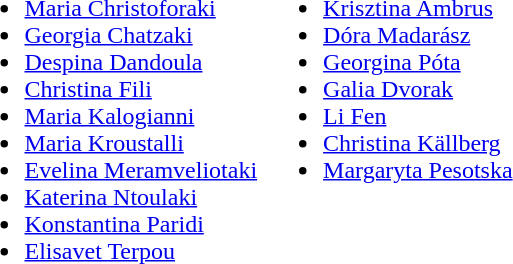<table>
<tr style="vertical-align: top;">
<td><br><ul><li> <a href='#'>Maria Christoforaki</a></li><li> <a href='#'>Georgia Chatzaki</a></li><li> <a href='#'>Despina Dandoula</a></li><li> <a href='#'>Christina Fili</a></li><li> <a href='#'>Maria Kalogianni</a></li><li> <a href='#'>Maria Kroustalli</a></li><li> <a href='#'>Evelina Meramveliotaki</a></li><li> <a href='#'>Katerina Ntoulaki</a></li><li> <a href='#'>Konstantina Paridi</a></li><li> <a href='#'>Elisavet Terpou</a></li></ul></td>
<td><br><ul><li>  <a href='#'>Krisztina Ambrus</a></li><li> <a href='#'>Dóra Madarász</a></li><li> <a href='#'>Georgina Póta</a></li><li> <a href='#'>Galia Dvorak</a></li><li> <a href='#'>Li Fen</a></li><li> <a href='#'>Christina Källberg</a></li><li> <a href='#'>Margaryta Pesotska</a></li></ul></td>
<td></td>
</tr>
</table>
